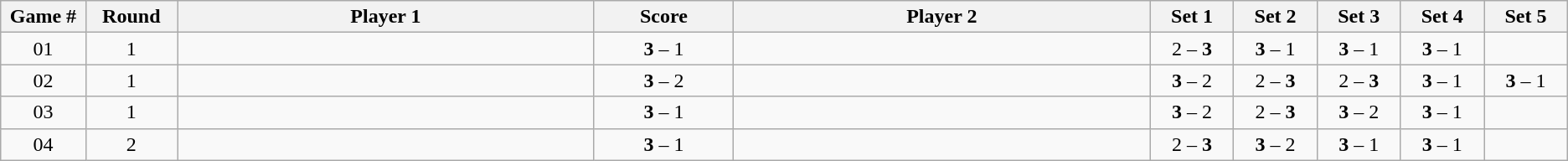<table class="wikitable">
<tr>
<th width="2%">Game #</th>
<th width="2%">Round</th>
<th width="15%">Player 1</th>
<th width="5%">Score</th>
<th width="15%">Player 2</th>
<th width="3%">Set 1</th>
<th width="3%">Set 2</th>
<th width="3%">Set 3</th>
<th width="3%">Set 4</th>
<th width="3%">Set 5</th>
</tr>
<tr style=text-align:center;">
<td>01</td>
<td>1</td>
<td></td>
<td><strong>3</strong> – 1</td>
<td></td>
<td>2 – <strong>3</strong></td>
<td><strong>3</strong> – 1</td>
<td><strong>3</strong> – 1</td>
<td><strong>3</strong> – 1</td>
<td></td>
</tr>
<tr style=text-align:center;">
<td>02</td>
<td>1</td>
<td></td>
<td><strong>3</strong> – 2</td>
<td></td>
<td><strong>3</strong> – 2</td>
<td>2 – <strong>3</strong></td>
<td>2 – <strong>3</strong></td>
<td><strong>3</strong> – 1</td>
<td><strong>3</strong> – 1</td>
</tr>
<tr style=text-align:center;">
<td>03</td>
<td>1</td>
<td></td>
<td><strong>3</strong> – 1</td>
<td></td>
<td><strong>3</strong> – 2</td>
<td>2 – <strong>3</strong></td>
<td><strong>3</strong> – 2</td>
<td><strong>3</strong> – 1</td>
<td></td>
</tr>
<tr style=text-align:center;">
<td>04</td>
<td>2</td>
<td></td>
<td><strong>3</strong> – 1</td>
<td></td>
<td>2 – <strong>3</strong></td>
<td><strong>3</strong> – 2</td>
<td><strong>3</strong> – 1</td>
<td><strong>3</strong> – 1</td>
<td></td>
</tr>
</table>
